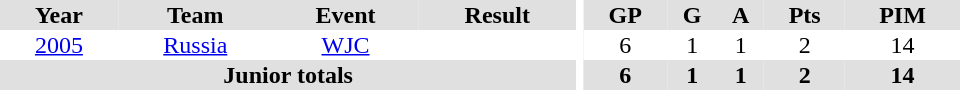<table border="0" cellpadding="1" cellspacing="0" ID="Table3" style="text-align:center; width:40em">
<tr ALIGN="center" bgcolor="#e0e0e0">
<th>Year</th>
<th>Team</th>
<th>Event</th>
<th>Result</th>
<th rowspan="99" bgcolor="#ffffff"></th>
<th>GP</th>
<th>G</th>
<th>A</th>
<th>Pts</th>
<th>PIM</th>
</tr>
<tr ALIGN="center">
<td><a href='#'>2005</a></td>
<td><a href='#'>Russia</a></td>
<td><a href='#'>WJC</a></td>
<td></td>
<td>6</td>
<td>1</td>
<td>1</td>
<td>2</td>
<td>14</td>
</tr>
<tr bgcolor="#e0e0e0">
<th colspan="4">Junior totals</th>
<th>6</th>
<th>1</th>
<th>1</th>
<th>2</th>
<th>14</th>
</tr>
</table>
